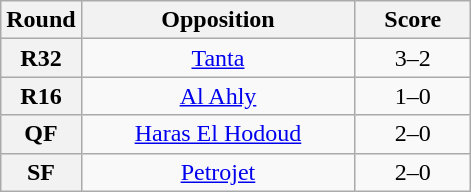<table class="wikitable plainrowheaders" style="text-align:center;margin:0">
<tr>
<th scope="col" style="width:25px">Round</th>
<th scope="col" style="width:175px">Opposition</th>
<th scope="col" style="width:70px">Score</th>
</tr>
<tr>
<th scope=row style="text-align:center">R32</th>
<td><a href='#'>Tanta</a></td>
<td>3–2</td>
</tr>
<tr>
<th scope=row style="text-align:center">R16</th>
<td><a href='#'>Al Ahly</a></td>
<td>1–0</td>
</tr>
<tr>
<th scope=row style="text-align:center">QF</th>
<td><a href='#'>Haras El Hodoud</a></td>
<td>2–0</td>
</tr>
<tr>
<th scope=row style="text-align:center">SF</th>
<td><a href='#'>Petrojet</a></td>
<td>2–0</td>
</tr>
</table>
